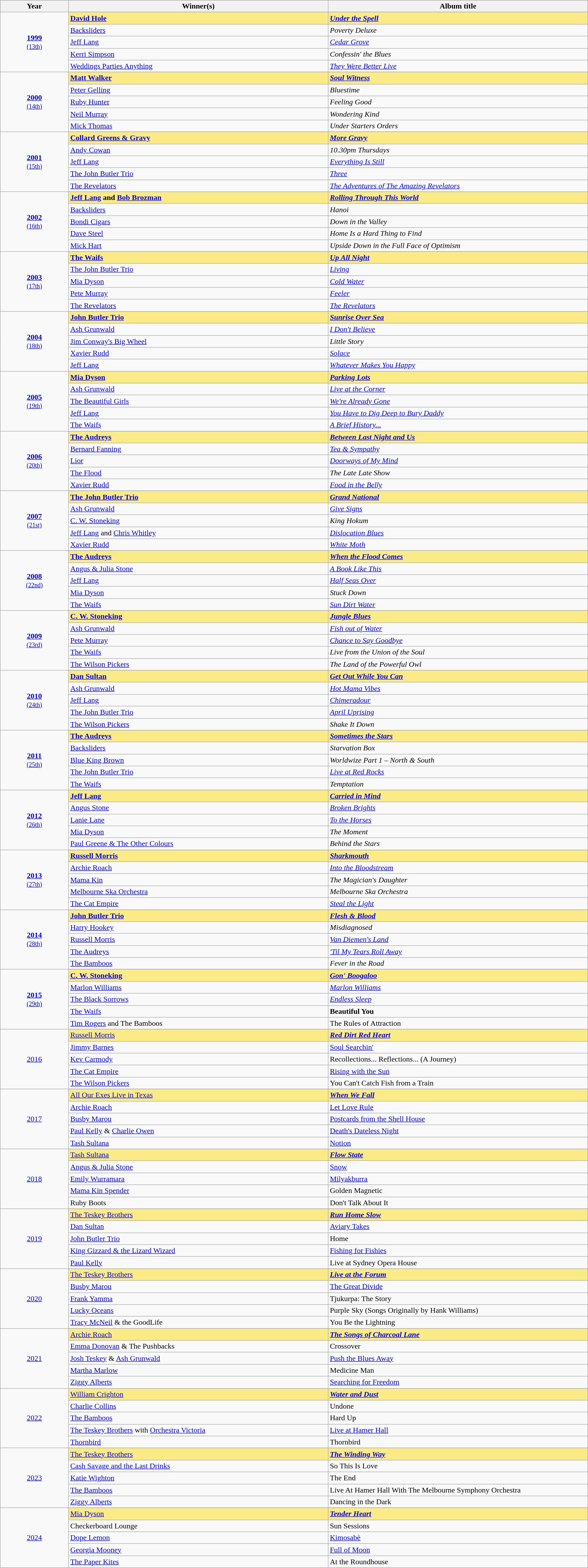<table class="sortable wikitable">
<tr style="background:#bebebe;">
<th style="width:5%;">Year</th>
<th style="width:19%;">Winner(s)</th>
<th style="width:19%;">Album title</th>
</tr>
<tr>
<td rowspan="6" style="text-align:center;"><strong><a href='#'>1999</a></strong><br><small><a href='#'>(13th)</a></small></td>
</tr>
<tr style="background:#FAEB86">
<td><strong><a href='#'>David Hole</a></strong></td>
<td><strong><em><a href='#'>Under the Spell</a></em></strong></td>
</tr>
<tr>
<td><a href='#'>Backsliders</a></td>
<td><em>Poverty Deluxe</em></td>
</tr>
<tr>
<td><a href='#'>Jeff Lang</a></td>
<td><em><a href='#'>Cedar Grove</a></em></td>
</tr>
<tr>
<td><a href='#'>Kerri Simpson</a></td>
<td><em>Confessin' the Blues</em></td>
</tr>
<tr>
<td><a href='#'>Weddings Parties Anything</a></td>
<td><em><a href='#'>They Were Better Live</a></em></td>
</tr>
<tr>
<td rowspan="6" style="text-align:center;"><strong><a href='#'>2000</a></strong><br><small><a href='#'>(14th)</a></small></td>
</tr>
<tr style="background:#FAEB86">
<td><strong><a href='#'>Matt Walker</a></strong></td>
<td><strong><em><a href='#'>Soul Witness</a></em></strong></td>
</tr>
<tr>
<td><a href='#'>Peter Gelling</a></td>
<td><em>Bluestime</em></td>
</tr>
<tr>
<td><a href='#'>Ruby Hunter</a></td>
<td><em>Feeling Good</em></td>
</tr>
<tr>
<td><a href='#'>Neil Murray</a></td>
<td><em>Wondering Kind</em></td>
</tr>
<tr>
<td><a href='#'>Mick Thomas</a></td>
<td><em>Under Starters Orders</em></td>
</tr>
<tr>
<td rowspan="6" style="text-align:center;"><strong><a href='#'>2001</a></strong><br><small><a href='#'>(15th)</a></small></td>
</tr>
<tr style="background:#FAEB86">
<td><strong><a href='#'>Collard Greens & Gravy</a></strong></td>
<td><strong><em><a href='#'>More Gravy</a></em></strong></td>
</tr>
<tr>
<td><a href='#'>Andy Cowan</a></td>
<td><em>10.30pm Thursdays</em></td>
</tr>
<tr>
<td><a href='#'>Jeff Lang</a></td>
<td><em><a href='#'>Everything Is Still</a></em></td>
</tr>
<tr>
<td><a href='#'>The John Butler Trio</a></td>
<td><em><a href='#'>Three</a></em></td>
</tr>
<tr>
<td><a href='#'>The Revelators</a></td>
<td><em><a href='#'>The Adventures of The Amazing Revelators</a></em></td>
</tr>
<tr>
<td rowspan="6" style="text-align:center;"><strong><a href='#'>2002</a></strong><br><small><a href='#'>(16th)</a></small></td>
</tr>
<tr style="background:#FAEB86">
<td><strong><a href='#'>Jeff Lang</a> and <a href='#'>Bob Brozman</a></strong></td>
<td><strong><em><a href='#'>Rolling Through This World</a></em></strong></td>
</tr>
<tr>
<td><a href='#'>Backsliders</a></td>
<td><em>Hanoi</em></td>
</tr>
<tr>
<td><a href='#'>Bondi Cigars</a></td>
<td><em>Down in the Valley</em></td>
</tr>
<tr>
<td><a href='#'>Dave Steel</a></td>
<td><em>Home Is a Hard Thing to Find</em></td>
</tr>
<tr>
<td><a href='#'>Mick Hart</a></td>
<td><em>Upside Down in the Full Face of Optimism</em></td>
</tr>
<tr>
<td rowspan="6" style="text-align:center;"><strong><a href='#'>2003</a></strong><br><small><a href='#'>(17th)</a></small></td>
</tr>
<tr style="background:#FAEB86">
<td><strong><a href='#'>The Waifs</a></strong></td>
<td><strong><em><a href='#'>Up All Night</a></em></strong></td>
</tr>
<tr>
<td><a href='#'>The John Butler Trio</a></td>
<td><em><a href='#'>Living</a></em></td>
</tr>
<tr>
<td><a href='#'>Mia Dyson</a></td>
<td><em><a href='#'>Cold Water</a></em></td>
</tr>
<tr>
<td><a href='#'>Pete Murray</a></td>
<td><em><a href='#'>Feeler</a></em></td>
</tr>
<tr>
<td><a href='#'>The Revelators</a></td>
<td><em><a href='#'>The Revelators</a></em></td>
</tr>
<tr>
<td rowspan="6" style="text-align:center;"><strong><a href='#'>2004</a></strong><br><small><a href='#'>(18th)</a></small></td>
</tr>
<tr style="background:#FAEB86">
<td><strong><a href='#'>John Butler Trio</a></strong></td>
<td><strong><em><a href='#'>Sunrise Over Sea</a></em></strong></td>
</tr>
<tr>
<td><a href='#'>Ash Grunwald</a></td>
<td><em><a href='#'>I Don't Believe</a></em></td>
</tr>
<tr>
<td><a href='#'>Jim Conway's Big Wheel</a></td>
<td><em>Little Story</em></td>
</tr>
<tr>
<td><a href='#'>Xavier Rudd</a></td>
<td><em><a href='#'>Solace</a></em></td>
</tr>
<tr>
<td><a href='#'>Jeff Lang</a></td>
<td><em><a href='#'>Whatever Makes You Happy</a></em></td>
</tr>
<tr>
<td rowspan="6" style="text-align:center;"><strong><a href='#'>2005</a></strong><br><small><a href='#'>(19th)</a></small></td>
</tr>
<tr style="background:#FAEB86">
<td><strong><a href='#'>Mia Dyson</a></strong></td>
<td><strong><em><a href='#'>Parking Lots</a></em></strong></td>
</tr>
<tr>
<td><a href='#'>Ash Grunwald</a></td>
<td><em><a href='#'>Live at the Corner</a></em></td>
</tr>
<tr>
<td><a href='#'>The Beautiful Girls</a></td>
<td><em><a href='#'>We're Already Gone</a></em></td>
</tr>
<tr>
<td><a href='#'>Jeff Lang</a></td>
<td><em><a href='#'>You Have to Dig Deep to Bury Daddy</a></em></td>
</tr>
<tr>
<td><a href='#'>The Waifs</a></td>
<td><em><a href='#'>A Brief History...</a></em></td>
</tr>
<tr>
<td rowspan="6" style="text-align:center;"><strong><a href='#'>2006</a></strong><br><small><a href='#'>(20th)</a></small></td>
</tr>
<tr style="background:#FAEB86">
<td><strong><a href='#'>The Audreys</a></strong></td>
<td><strong><em><a href='#'>Between Last Night and Us</a></em></strong></td>
</tr>
<tr>
<td><a href='#'>Bernard Fanning</a></td>
<td><em><a href='#'>Tea & Sympathy</a></em></td>
</tr>
<tr>
<td><a href='#'>Lior</a></td>
<td><em><a href='#'>Doorways of My Mind</a></em></td>
</tr>
<tr>
<td><a href='#'>The Flood</a></td>
<td><em>The Late Late Show</em></td>
</tr>
<tr>
<td><a href='#'>Xavier Rudd</a></td>
<td><em><a href='#'>Food in the Belly</a></em></td>
</tr>
<tr>
<td rowspan="6" style="text-align:center;"><strong><a href='#'>2007</a></strong><br><small><a href='#'>(21st)</a></small></td>
</tr>
<tr style="background:#FAEB86">
<td><strong><a href='#'>The John Butler Trio</a></strong></td>
<td><strong><em><a href='#'>Grand National</a></em></strong></td>
</tr>
<tr>
<td><a href='#'>Ash Grunwald</a></td>
<td><em><a href='#'>Give Signs</a></em></td>
</tr>
<tr>
<td><a href='#'>C. W. Stoneking</a></td>
<td><em>King Hokum</em></td>
</tr>
<tr>
<td><a href='#'>Jeff Lang</a> and <a href='#'>Chris Whitley</a></td>
<td><em><a href='#'>Dislocation Blues</a></em></td>
</tr>
<tr>
<td><a href='#'>Xavier Rudd</a></td>
<td><em><a href='#'>White Moth</a></em></td>
</tr>
<tr>
<td rowspan="6" style="text-align:center;"><strong><a href='#'>2008</a></strong><br><small><a href='#'>(22nd)</a></small></td>
</tr>
<tr style="background:#FAEB86">
<td><strong><a href='#'>The Audreys</a></strong></td>
<td><strong><em><a href='#'>When the Flood Comes</a></em></strong></td>
</tr>
<tr>
<td><a href='#'>Angus & Julia Stone</a></td>
<td><em><a href='#'>A Book Like This</a></em></td>
</tr>
<tr>
<td><a href='#'>Jeff Lang</a></td>
<td><em><a href='#'>Half Seas Over</a></em></td>
</tr>
<tr>
<td><a href='#'>Mia Dyson</a></td>
<td><em>Stuck Down</em></td>
</tr>
<tr>
<td><a href='#'>The Waifs</a></td>
<td><em><a href='#'>Sun Dirt Water</a></em></td>
</tr>
<tr>
<td rowspan="6" style="text-align:center;"><strong><a href='#'>2009</a></strong><br><small><a href='#'>(23rd)</a></small></td>
</tr>
<tr style="background:#FAEB86">
<td><strong><a href='#'>C. W. Stoneking</a></strong></td>
<td><strong><em><a href='#'>Jungle Blues</a></em></strong></td>
</tr>
<tr>
<td><a href='#'>Ash Grunwald</a></td>
<td><em><a href='#'>Fish out of Water</a></em></td>
</tr>
<tr>
<td><a href='#'>Pete Murray</a></td>
<td><em><a href='#'>Chance to Say Goodbye</a></em></td>
</tr>
<tr>
<td><a href='#'>The Waifs</a></td>
<td><em>Live from the Union of the Soul</em></td>
</tr>
<tr>
<td><a href='#'>The Wilson Pickers</a></td>
<td><em>The Land of the Powerful Owl</em></td>
</tr>
<tr>
<td rowspan="6" style="text-align:center;"><strong><a href='#'>2010</a></strong><br><small><a href='#'>(24th)</a></small></td>
</tr>
<tr style="background:#FAEB86">
<td><strong><a href='#'>Dan Sultan</a></strong></td>
<td><strong><em><a href='#'>Get Out While You Can</a></em></strong></td>
</tr>
<tr>
<td><a href='#'>Ash Grunwald</a></td>
<td><em><a href='#'>Hot Mama Vibes</a></em></td>
</tr>
<tr>
<td><a href='#'>Jeff Lang</a></td>
<td><em><a href='#'>Chimeradour</a></em></td>
</tr>
<tr>
<td><a href='#'>The John Butler Trio</a></td>
<td><em><a href='#'>April Uprising</a></em></td>
</tr>
<tr>
<td><a href='#'>The Wilson Pickers</a></td>
<td><em>Shake It Down</em></td>
</tr>
<tr>
<td rowspan="6" style="text-align:center;"><strong><a href='#'>2011</a></strong><br><small><a href='#'>(25th)</a></small></td>
</tr>
<tr style="background:#FAEB86">
<td><strong><a href='#'>The Audreys</a></strong></td>
<td><strong><em><a href='#'>Sometimes the Stars</a></em></strong></td>
</tr>
<tr>
<td><a href='#'>Backsliders</a></td>
<td><em>Starvation Box</em></td>
</tr>
<tr>
<td><a href='#'>Blue King Brown</a></td>
<td><em>Worldwize Part 1 – North & South</em></td>
</tr>
<tr>
<td><a href='#'>The John Butler Trio</a></td>
<td><em><a href='#'>Live at Red Rocks</a></em></td>
</tr>
<tr>
<td><a href='#'>The Waifs</a></td>
<td><em>Temptation</em></td>
</tr>
<tr>
<td rowspan="6" style="text-align:center;"><strong><a href='#'>2012</a></strong><br><small><a href='#'>(26th)</a></small></td>
</tr>
<tr style="background:#FAEB86">
<td><strong><a href='#'>Jeff Lang</a></strong></td>
<td><strong><em><a href='#'>Carried in Mind</a></em></strong></td>
</tr>
<tr>
<td><a href='#'>Angus Stone</a></td>
<td><em><a href='#'>Broken Brights</a></em></td>
</tr>
<tr>
<td><a href='#'>Lanie Lane</a></td>
<td><em><a href='#'>To the Horses</a></em></td>
</tr>
<tr>
<td><a href='#'>Mia Dyson</a></td>
<td><em>The Moment</em></td>
</tr>
<tr>
<td><a href='#'>Paul Greene & The Other Colours</a></td>
<td><em>Behind the Stars</em></td>
</tr>
<tr>
<td rowspan="6" style="text-align:center;"><strong><a href='#'>2013</a></strong><br><small><a href='#'>(27th)</a></small></td>
</tr>
<tr style="background:#FAEB86">
<td><strong><a href='#'>Russell Morris</a></strong></td>
<td><strong><em><a href='#'>Sharkmouth</a></em></strong></td>
</tr>
<tr>
<td><a href='#'>Archie Roach</a></td>
<td><em><a href='#'>Into the Bloodstream</a></em></td>
</tr>
<tr>
<td><a href='#'>Mama Kin</a></td>
<td><em>The Magician's Daughter</em></td>
</tr>
<tr>
<td><a href='#'>Melbourne Ska Orchestra</a></td>
<td><em>Melbourne Ska Orchestra</em></td>
</tr>
<tr>
<td><a href='#'>The Cat Empire</a></td>
<td><em><a href='#'>Steal the Light</a></em></td>
</tr>
<tr>
<td rowspan="6" style="text-align:center;"><strong><a href='#'>2014</a></strong><br><small><a href='#'>(28th)</a></small></td>
</tr>
<tr style="background:#FAEB86">
<td><strong><a href='#'>John Butler Trio</a></strong></td>
<td><strong><em><a href='#'>Flesh & Blood</a></em></strong></td>
</tr>
<tr>
<td><a href='#'>Harry Hookey</a></td>
<td><em>Misdiagnosed</em></td>
</tr>
<tr>
<td><a href='#'>Russell Morris</a></td>
<td><em><a href='#'>Van Diemen's Land</a></em></td>
</tr>
<tr>
<td><a href='#'>The Audreys</a></td>
<td><em><a href='#'>'Til My Tears Roll Away</a></em></td>
</tr>
<tr>
<td><a href='#'>The Bamboos</a></td>
<td><em>Fever in the Road</em></td>
</tr>
<tr>
<td rowspan="6" style="text-align:center;"><strong><a href='#'>2015</a></strong><br><small><a href='#'>(29th)</a></small></td>
</tr>
<tr style="background:#FAEB86">
<td><strong><a href='#'>C. W. Stoneking</a></strong></td>
<td><strong><em><a href='#'>Gon' Boogaloo</a></em></strong></td>
</tr>
<tr>
<td><a href='#'>Marlon Williams</a></td>
<td><em><a href='#'>Marlon Williams</a></em></td>
</tr>
<tr>
<td><a href='#'>The Black Sorrows</a></td>
<td><em><a href='#'>Endless Sleep</a></em></td>
</tr>
<tr>
<td><a href='#'>The Waifs</a></td>
<td><strong>Beautiful You<em></td>
</tr>
<tr>
<td><a href='#'>Tim Rogers</a> and The Bamboos</td>
<td></em>The Rules of Attraction<em></td>
</tr>
<tr>
<td rowspan="6" align="center"></strong><a href='#'>2016</a><strong><br></td>
</tr>
<tr style="background:#FAEB86">
<td></strong><a href='#'>Russell Morris</a><strong></td>
<td><strong><em><a href='#'>Red Dirt Red Heart</a></em></strong></td>
</tr>
<tr>
<td><a href='#'>Jimmy Barnes</a></td>
<td></em><a href='#'>Soul Searchin'</a><em></td>
</tr>
<tr>
<td><a href='#'>Kev Carmody</a></td>
<td></em>Recollections... Reflections... (A Journey)<em></td>
</tr>
<tr>
<td><a href='#'>The Cat Empire</a></td>
<td></em><a href='#'>Rising with the Sun</a><em></td>
</tr>
<tr>
<td><a href='#'>The Wilson Pickers</a></td>
<td></em>You Can't Catch Fish from a Train<em></td>
</tr>
<tr>
<td rowspan="6" align="center"></strong><a href='#'>2017</a><strong><br></td>
</tr>
<tr style="background:#FAEB86">
<td></strong><a href='#'>All Our Exes Live in Texas</a><strong></td>
<td><strong><em><a href='#'>When We Fall</a></em></strong></td>
</tr>
<tr>
<td><a href='#'>Archie Roach</a></td>
<td></em><a href='#'>Let Love Rule</a><em></td>
</tr>
<tr>
<td><a href='#'>Busby Marou</a></td>
<td></em><a href='#'>Postcards from the Shell House</a><em></td>
</tr>
<tr>
<td><a href='#'>Paul Kelly</a> & <a href='#'>Charlie Owen</a></td>
<td></em><a href='#'>Death's Dateless Night</a><em></td>
</tr>
<tr>
<td><a href='#'>Tash Sultana</a></td>
<td></em><a href='#'>Notion</a><em></td>
</tr>
<tr>
<td rowspan="6" align="center"></strong><a href='#'>2018</a><strong><br></td>
</tr>
<tr style="background:#FAEB86">
<td></strong><a href='#'>Tash Sultana</a><strong></td>
<td><strong><em><a href='#'>Flow State</a></em></strong></td>
</tr>
<tr>
<td><a href='#'>Angus & Julia Stone</a></td>
<td></em><a href='#'>Snow</a><em></td>
</tr>
<tr>
<td><a href='#'>Emily Wurramara</a></td>
<td></em><a href='#'>Milyakburra</a><em></td>
</tr>
<tr>
<td><a href='#'>Mama Kin Spender</a></td>
<td></em>Golden Magnetic<em></td>
</tr>
<tr>
<td>Ruby Boots</td>
<td></em>Don't Talk About It<em></td>
</tr>
<tr>
<td rowspan="6" align="center"></strong><a href='#'>2019</a><strong><br></td>
</tr>
<tr style="background:#FAEB86">
<td></strong><a href='#'>The Teskey Brothers</a><strong></td>
<td><strong><em><a href='#'>Run Home Slow</a></em></strong></td>
</tr>
<tr>
<td><a href='#'>Dan Sultan</a></td>
<td></em><a href='#'>Aviary Takes</a><em></td>
</tr>
<tr>
<td><a href='#'>John Butler Trio</a></td>
<td></em>Home<em></td>
</tr>
<tr>
<td><a href='#'>King Gizzard & the Lizard Wizard</a></td>
<td></em><a href='#'>Fishing for Fishies</a><em></td>
</tr>
<tr>
<td><a href='#'>Paul Kelly</a></td>
<td></em>Live at Sydney Opera House<em></td>
</tr>
<tr>
<td rowspan="6" align="center"></strong><a href='#'>2020</a><strong><br></td>
</tr>
<tr style="background:#FAEB86">
<td></strong><a href='#'>The Teskey Brothers</a><strong></td>
<td><strong><em><a href='#'>Live at the Forum</a></em></strong></td>
</tr>
<tr>
<td><a href='#'>Busby Marou</a></td>
<td></em><a href='#'>The Great Divide</a><em></td>
</tr>
<tr>
<td><a href='#'>Frank Yamma</a></td>
<td></em>Tjukurpa: The Story<em></td>
</tr>
<tr>
<td><a href='#'>Lucky Oceans</a></td>
<td></em>Purple Sky (Songs Originally by Hank Williams)<em></td>
</tr>
<tr>
<td><a href='#'>Tracy McNeil</a> & the GoodLife</td>
<td></em>You Be the Lightning<em></td>
</tr>
<tr>
<td rowspan="6" align="center"></strong><a href='#'>2021</a><strong><br></td>
</tr>
<tr style="background:#FAEB86">
<td></strong><a href='#'>Archie Roach</a><strong></td>
<td><strong><em><a href='#'>The Songs of Charcoal Lane</a></em></strong></td>
</tr>
<tr>
<td><a href='#'>Emma Donovan</a> & The Pushbacks</td>
<td></em>Crossover<em></td>
</tr>
<tr>
<td><a href='#'>Josh Teskey</a> & <a href='#'>Ash Grunwald</a></td>
<td></em><a href='#'>Push the Blues Away</a><em></td>
</tr>
<tr>
<td><a href='#'>Martha Marlow</a></td>
<td></em>Medicine Man<em></td>
</tr>
<tr>
<td><a href='#'>Ziggy Alberts</a></td>
<td></em><a href='#'>Searching for Freedom</a><em></td>
</tr>
<tr>
<td rowspan="6" align="center"></strong><a href='#'>2022</a><strong><br></td>
</tr>
<tr style="background:#FAEB86">
<td></strong><a href='#'>William Crighton</a><strong></td>
<td><strong><em><a href='#'>Water and Dust</a></em></strong></td>
</tr>
<tr>
<td><a href='#'>Charlie Collins</a></td>
<td></em>Undone<em></td>
</tr>
<tr>
<td><a href='#'>The Bamboos</a></td>
<td></em>Hard Up<em></td>
</tr>
<tr>
<td><a href='#'>The Teskey Brothers</a> with <a href='#'>Orchestra Victoria</a></td>
<td></em><a href='#'>Live at Hamer Hall</a><em></td>
</tr>
<tr>
<td><a href='#'>Thornbird</a></td>
<td></em>Thornbird<em></td>
</tr>
<tr>
<td rowspan="6" align="center"></strong><a href='#'>2023</a><strong><br></td>
</tr>
<tr style="background:#FAEB86">
<td></strong><a href='#'>The Teskey Brothers</a><strong></td>
<td><strong><em><a href='#'>The Winding Way</a></em></strong></td>
</tr>
<tr>
<td><a href='#'>Cash Savage and the Last Drinks</a></td>
<td></em>So This Is Love<em></td>
</tr>
<tr>
<td><a href='#'>Katie Wighton</a></td>
<td></em>The End<em></td>
</tr>
<tr>
<td><a href='#'>The Bamboos</a></td>
<td></em>Live At Hamer Hall With The Melbourne Symphony Orchestra<em></td>
</tr>
<tr>
<td><a href='#'>Ziggy Alberts</a></td>
<td></em>Dancing in the Dark<em></td>
</tr>
<tr>
<td rowspan="6" align="center"></strong><a href='#'>2024</a><strong><br></td>
</tr>
<tr style="background:#FAEB86">
<td></strong><a href='#'>Mia Dyson</a><strong></td>
<td><strong><em><a href='#'>Tender Heart</a></em></strong></td>
</tr>
<tr>
<td>Checkerboard Lounge</td>
<td></em>Sun Sessions<em></td>
</tr>
<tr>
<td><a href='#'>Dope Lemon</a></td>
<td></em><a href='#'>Kimosabè</a><em></td>
</tr>
<tr>
<td><a href='#'>Georgia Mooney</a></td>
<td></em><a href='#'>Full of Moon</a><em></td>
</tr>
<tr>
<td><a href='#'>The Paper Kites</a></td>
<td></em>At the Roundhouse<em></td>
</tr>
</table>
